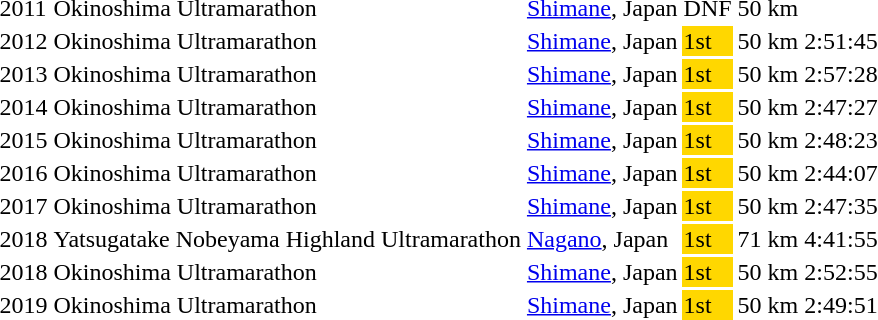<table>
<tr>
<td>2011</td>
<td>Okinoshima Ultramarathon</td>
<td><a href='#'>Shimane</a>, Japan</td>
<td>DNF</td>
<td>50 km</td>
<td></td>
</tr>
<tr>
<td>2012</td>
<td>Okinoshima Ultramarathon</td>
<td><a href='#'>Shimane</a>, Japan</td>
<td bgcolor="gold">1st</td>
<td>50 km</td>
<td>2:51:45</td>
</tr>
<tr>
<td>2013</td>
<td>Okinoshima Ultramarathon</td>
<td><a href='#'>Shimane</a>, Japan</td>
<td bgcolor="gold">1st</td>
<td>50 km</td>
<td>2:57:28</td>
</tr>
<tr>
<td>2014</td>
<td>Okinoshima Ultramarathon</td>
<td><a href='#'>Shimane</a>, Japan</td>
<td bgcolor="gold">1st</td>
<td>50 km</td>
<td>2:47:27</td>
</tr>
<tr>
<td>2015</td>
<td>Okinoshima Ultramarathon</td>
<td><a href='#'>Shimane</a>, Japan</td>
<td bgcolor="gold">1st</td>
<td>50 km</td>
<td>2:48:23</td>
</tr>
<tr>
<td>2016</td>
<td>Okinoshima Ultramarathon</td>
<td><a href='#'>Shimane</a>, Japan</td>
<td bgcolor="gold">1st</td>
<td>50 km</td>
<td>2:44:07</td>
</tr>
<tr>
<td>2017</td>
<td>Okinoshima Ultramarathon</td>
<td><a href='#'>Shimane</a>, Japan</td>
<td bgcolor="gold">1st</td>
<td>50 km</td>
<td>2:47:35</td>
</tr>
<tr>
<td>2018</td>
<td>Yatsugatake Nobeyama Highland Ultramarathon</td>
<td><a href='#'>Nagano</a>, Japan</td>
<td bgcolor="gold">1st</td>
<td>71 km</td>
<td>4:41:55</td>
</tr>
<tr>
<td>2018</td>
<td>Okinoshima Ultramarathon</td>
<td><a href='#'>Shimane</a>, Japan</td>
<td bgcolor="gold">1st</td>
<td>50 km</td>
<td>2:52:55</td>
</tr>
<tr>
<td>2019</td>
<td>Okinoshima Ultramarathon</td>
<td><a href='#'>Shimane</a>, Japan</td>
<td bgcolor="gold">1st</td>
<td>50 km</td>
<td>2:49:51</td>
</tr>
</table>
